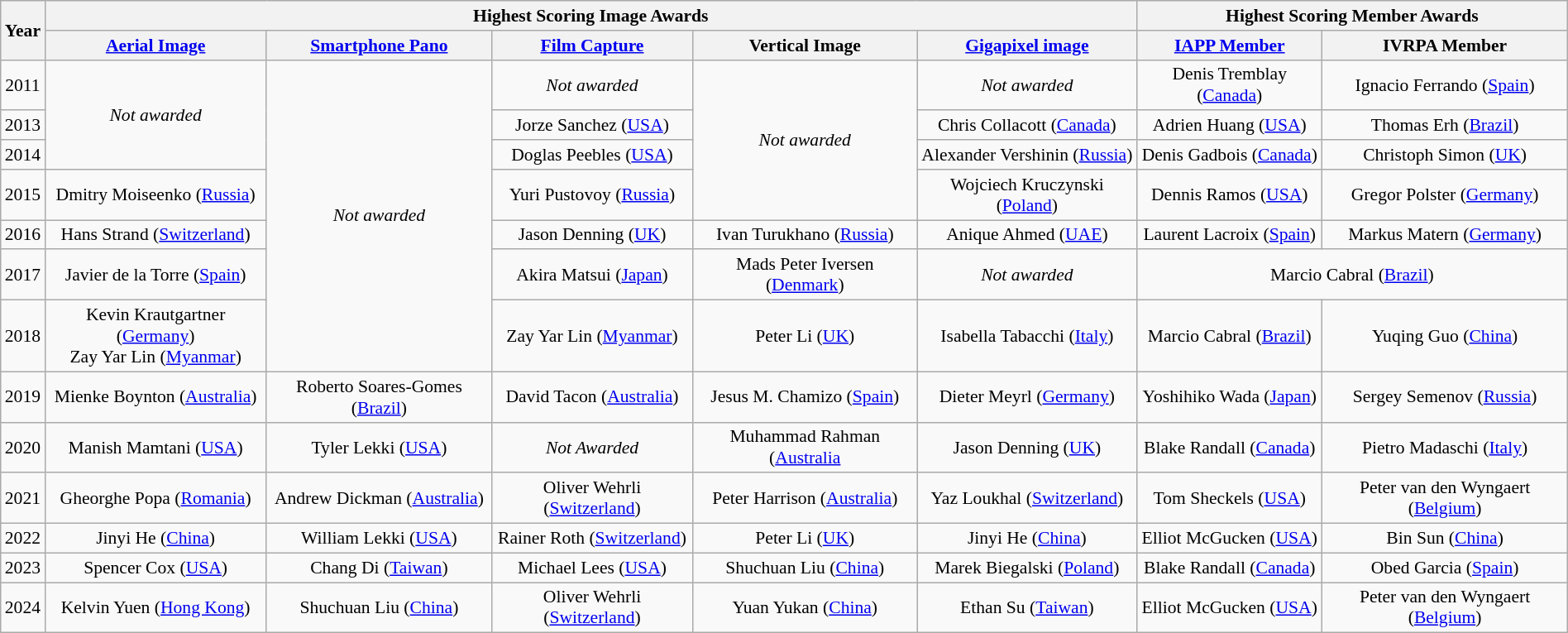<table class="wikitable" class="wikitable" style="text-align:center;width:100%; font-size:90%;">
<tr>
<th rowspan="2">Year</th>
<th colspan="5">Highest Scoring Image Awards</th>
<th colspan="2">Highest Scoring Member Awards</th>
</tr>
<tr>
<th><a href='#'>Aerial Image</a></th>
<th><a href='#'>Smartphone Pano</a></th>
<th><a href='#'>Film Capture</a></th>
<th>Vertical Image</th>
<th><a href='#'>Gigapixel image</a></th>
<th><a href='#'>IAPP Member</a></th>
<th>IVRPA Member</th>
</tr>
<tr>
<td>2011</td>
<td rowspan="3"><em>Not awarded</em></td>
<td rowspan="7"><em>Not awarded</em></td>
<td><em>Not awarded</em></td>
<td rowspan="4"><em>Not awarded</em></td>
<td><em>Not awarded</em></td>
<td>Denis Tremblay (<a href='#'>Canada</a>)</td>
<td>Ignacio Ferrando (<a href='#'>Spain</a>)</td>
</tr>
<tr>
<td>2013</td>
<td>Jorze Sanchez (<a href='#'>USA</a>)</td>
<td>Chris Collacott (<a href='#'>Canada</a>)</td>
<td>Adrien Huang (<a href='#'>USA</a>)</td>
<td>Thomas Erh (<a href='#'>Brazil</a>)</td>
</tr>
<tr>
<td>2014</td>
<td>Doglas Peebles (<a href='#'>USA</a>)</td>
<td>Alexander Vershinin (<a href='#'>Russia</a>)</td>
<td>Denis Gadbois (<a href='#'>Canada</a>)</td>
<td>Christoph Simon (<a href='#'>UK</a>)</td>
</tr>
<tr>
<td>2015</td>
<td>Dmitry Moiseenko (<a href='#'>Russia</a>)</td>
<td>Yuri Pustovoy (<a href='#'>Russia</a>)</td>
<td>Wojciech Kruczynski (<a href='#'>Poland</a>)</td>
<td>Dennis Ramos (<a href='#'>USA</a>)</td>
<td>Gregor Polster (<a href='#'>Germany</a>)</td>
</tr>
<tr>
<td>2016</td>
<td>Hans Strand (<a href='#'>Switzerland</a>)</td>
<td>Jason Denning (<a href='#'>UK</a>)</td>
<td>Ivan Turukhano (<a href='#'>Russia</a>)</td>
<td>Anique Ahmed (<a href='#'>UAE</a>)</td>
<td>Laurent Lacroix (<a href='#'>Spain</a>)</td>
<td>Markus Matern (<a href='#'>Germany</a>)</td>
</tr>
<tr>
<td>2017<br></td>
<td>Javier de la Torre (<a href='#'>Spain</a>)</td>
<td>Akira Matsui (<a href='#'>Japan</a>)</td>
<td>Mads Peter Iversen (<a href='#'>Denmark</a>)</td>
<td><em>Not awarded</em></td>
<td colspan="2">Marcio Cabral (<a href='#'>Brazil</a>)</td>
</tr>
<tr>
<td>2018</td>
<td>Kevin Krautgartner (<a href='#'>Germany</a>) <br> Zay Yar Lin (<a href='#'>Myanmar</a>)</td>
<td>Zay Yar Lin (<a href='#'>Myanmar</a>)</td>
<td>Peter Li (<a href='#'>UK</a>)</td>
<td>Isabella Tabacchi (<a href='#'>Italy</a>)</td>
<td>Marcio Cabral (<a href='#'>Brazil</a>)</td>
<td>Yuqing Guo (<a href='#'>China</a>)</td>
</tr>
<tr>
<td>2019</td>
<td>Mienke Boynton (<a href='#'>Australia</a>)</td>
<td>Roberto Soares-Gomes (<a href='#'>Brazil</a>)</td>
<td>David Tacon (<a href='#'>Australia</a>)</td>
<td>Jesus M. Chamizo (<a href='#'>Spain</a>)</td>
<td>Dieter Meyrl (<a href='#'>Germany</a>)</td>
<td>Yoshihiko Wada (<a href='#'>Japan</a>)</td>
<td>Sergey Semenov (<a href='#'>Russia</a>)</td>
</tr>
<tr>
<td>2020</td>
<td>Manish Mamtani (<a href='#'>USA</a>)</td>
<td>Tyler Lekki (<a href='#'>USA</a>)</td>
<td><em>Not Awarded</em></td>
<td>Muhammad Rahman (<a href='#'>Australia</a></td>
<td>Jason Denning (<a href='#'>UK</a>)</td>
<td>Blake Randall (<a href='#'>Canada</a>)</td>
<td>Pietro Madaschi (<a href='#'>Italy</a>)</td>
</tr>
<tr>
<td>2021</td>
<td>Gheorghe Popa (<a href='#'>Romania</a>)</td>
<td>Andrew Dickman (<a href='#'>Australia</a>)</td>
<td>Oliver Wehrli (<a href='#'>Switzerland</a>)</td>
<td>Peter Harrison (<a href='#'>Australia</a>)</td>
<td>Yaz Loukhal (<a href='#'>Switzerland</a>)</td>
<td>Tom Sheckels (<a href='#'>USA</a>)</td>
<td>Peter van den Wyngaert (<a href='#'>Belgium</a>)</td>
</tr>
<tr>
<td>2022<br></td>
<td>Jinyi He (<a href='#'>China</a>)</td>
<td>William Lekki (<a href='#'>USA</a>)</td>
<td>Rainer Roth (<a href='#'>Switzerland</a>)</td>
<td>Peter Li (<a href='#'>UK</a>)</td>
<td>Jinyi He (<a href='#'>China</a>)</td>
<td>Elliot McGucken (<a href='#'>USA</a>)</td>
<td>Bin Sun (<a href='#'>China</a>)</td>
</tr>
<tr>
<td>2023</td>
<td>Spencer Cox (<a href='#'>USA</a>)</td>
<td>Chang Di (<a href='#'>Taiwan</a>)</td>
<td>Michael Lees (<a href='#'>USA</a>)</td>
<td>Shuchuan Liu (<a href='#'>China</a>)</td>
<td>Marek Biegalski (<a href='#'>Poland</a>)</td>
<td>Blake Randall (<a href='#'>Canada</a>)</td>
<td>Obed Garcia (<a href='#'>Spain</a>)</td>
</tr>
<tr>
<td>2024</td>
<td>Kelvin Yuen (<a href='#'>Hong Kong</a>)</td>
<td>Shuchuan Liu (<a href='#'>China</a>)</td>
<td>Oliver Wehrli (<a href='#'>Switzerland</a>)</td>
<td>Yuan Yukan (<a href='#'>China</a>)</td>
<td>Ethan Su (<a href='#'>Taiwan</a>)</td>
<td>Elliot McGucken (<a href='#'>USA</a>)</td>
<td>Peter van den Wyngaert (<a href='#'>Belgium</a>)</td>
</tr>
</table>
